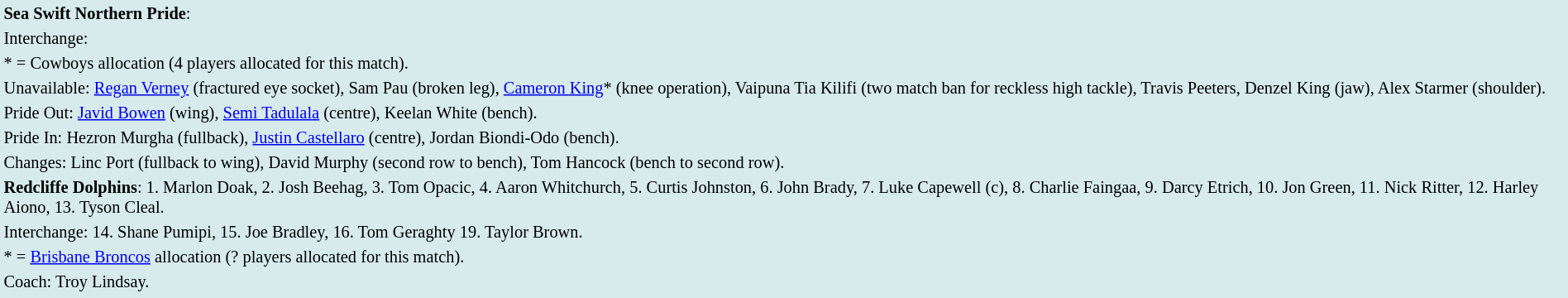<table style="background:#d7ebed; font-size:85%; width:100%;">
<tr>
<td><strong>Sea Swift Northern Pride</strong>:             </td>
</tr>
<tr>
<td>Interchange:    </td>
</tr>
<tr>
<td>* = Cowboys allocation (4 players allocated for this match).</td>
</tr>
<tr>
<td>Unavailable:  <a href='#'>Regan Verney</a> (fractured eye socket), Sam Pau (broken leg), <a href='#'>Cameron King</a>* (knee operation), Vaipuna Tia Kilifi (two match ban for reckless high tackle), Travis Peeters, Denzel King (jaw), Alex Starmer (shoulder).</td>
</tr>
<tr>
<td>Pride Out: <a href='#'>Javid Bowen</a> (wing), <a href='#'>Semi Tadulala</a> (centre), Keelan White (bench).</td>
</tr>
<tr>
<td>Pride In: Hezron Murgha (fullback), <a href='#'>Justin Castellaro</a> (centre), Jordan Biondi-Odo (bench).</td>
</tr>
<tr>
<td>Changes: Linc Port (fullback to wing), David Murphy (second row to bench), Tom Hancock (bench to second row).</td>
</tr>
<tr>
<td><strong>Redcliffe Dolphins</strong>:  1. Marlon Doak, 2. Josh Beehag, 3. Tom Opacic, 4. Aaron Whitchurch, 5. Curtis Johnston, 6. John Brady, 7. Luke Capewell (c), 8. Charlie Faingaa, 9. Darcy Etrich, 10. Jon Green, 11. Nick Ritter, 12. Harley Aiono, 13. Tyson Cleal.</td>
</tr>
<tr>
<td>Interchange: 14. Shane Pumipi, 15. Joe Bradley, 16. Tom Geraghty 19. Taylor Brown.</td>
</tr>
<tr>
<td>* = <a href='#'>Brisbane Broncos</a> allocation (? players allocated for this match).</td>
</tr>
<tr>
<td>Coach: Troy Lindsay.</td>
</tr>
<tr>
</tr>
</table>
